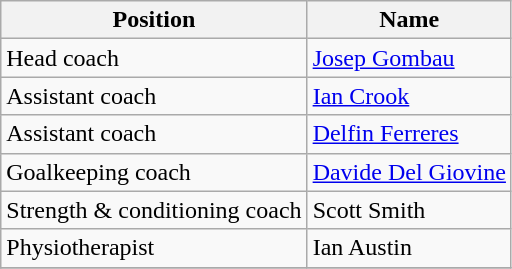<table class="wikitable">
<tr>
<th>Position</th>
<th>Name</th>
</tr>
<tr>
<td>Head coach</td>
<td> <a href='#'>Josep Gombau</a></td>
</tr>
<tr>
<td>Assistant coach</td>
<td> <a href='#'>Ian Crook</a></td>
</tr>
<tr>
<td>Assistant coach</td>
<td> <a href='#'>Delfin Ferreres</a></td>
</tr>
<tr>
<td>Goalkeeping coach</td>
<td> <a href='#'>Davide Del Giovine</a></td>
</tr>
<tr>
<td>Strength & conditioning coach</td>
<td> Scott Smith</td>
</tr>
<tr>
<td>Physiotherapist</td>
<td> Ian Austin</td>
</tr>
<tr>
</tr>
</table>
